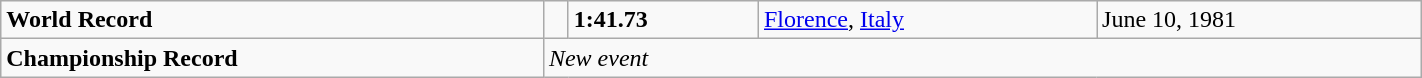<table class="wikitable" width=75%>
<tr>
<td><strong>World Record</strong></td>
<td></td>
<td><strong>1:41.73</strong></td>
<td><a href='#'>Florence</a>, <a href='#'>Italy</a></td>
<td>June 10, 1981</td>
</tr>
<tr>
<td><strong>Championship Record</strong></td>
<td colspan="4"><em>New event</em></td>
</tr>
</table>
